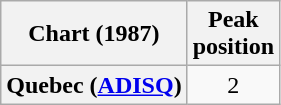<table class="wikitable plainrowheaders" style="text-align:center">
<tr>
<th scope="col">Chart (1987)</th>
<th scope="col">Peak<br>position</th>
</tr>
<tr>
<th scope="row">Quebec (<a href='#'>ADISQ</a>)</th>
<td>2</td>
</tr>
</table>
